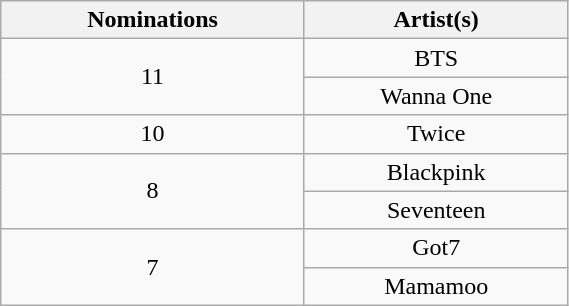<table class="wikitable"  style="width:30%; text-align:center;">
<tr>
<th>Nominations</th>
<th>Artist(s)</th>
</tr>
<tr>
<td rowspan="2">11</td>
<td>BTS</td>
</tr>
<tr>
<td>Wanna One</td>
</tr>
<tr>
<td>10</td>
<td>Twice</td>
</tr>
<tr>
<td rowspan="2">8</td>
<td>Blackpink</td>
</tr>
<tr>
<td>Seventeen</td>
</tr>
<tr>
<td rowspan="2">7</td>
<td>Got7</td>
</tr>
<tr>
<td>Mamamoo</td>
</tr>
</table>
